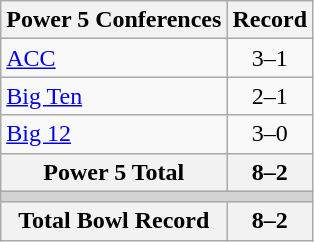<table class="wikitable">
<tr>
<th>Power 5 Conferences</th>
<th>Record</th>
</tr>
<tr>
<td><a href='#'>ACC</a></td>
<td align=center>3–1</td>
</tr>
<tr>
<td><a href='#'>Big Ten</a></td>
<td align=center>2–1</td>
</tr>
<tr>
<td><a href='#'>Big 12</a></td>
<td align=center>3–0</td>
</tr>
<tr>
<th>Power 5 Total</th>
<th>8–2</th>
</tr>
<tr>
<th colspan="2" style="background:lightgrey;"></th>
</tr>
<tr>
<th>Total Bowl Record</th>
<th>8–2</th>
</tr>
</table>
